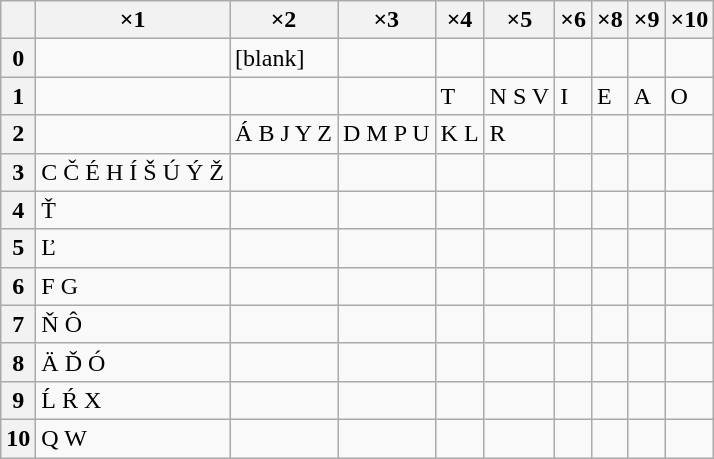<table class="wikitable floatright">
<tr>
<th></th>
<th>×1</th>
<th>×2</th>
<th>×3</th>
<th>×4</th>
<th>×5</th>
<th>×6</th>
<th>×8</th>
<th>×9</th>
<th>×10</th>
</tr>
<tr>
<th>0</th>
<td></td>
<td>[blank]</td>
<td></td>
<td></td>
<td></td>
<td></td>
<td></td>
<td></td>
<td></td>
</tr>
<tr>
<th>1</th>
<td></td>
<td></td>
<td></td>
<td>T</td>
<td>N S V</td>
<td>I</td>
<td>E</td>
<td>A</td>
<td>O</td>
</tr>
<tr>
<th>2</th>
<td></td>
<td>Á B J Y Z</td>
<td>D M P U</td>
<td>K L</td>
<td>R</td>
<td></td>
<td></td>
<td></td>
<td></td>
</tr>
<tr>
<th>3</th>
<td>C Č É H Í Š Ú Ý Ž</td>
<td></td>
<td></td>
<td></td>
<td></td>
<td></td>
<td></td>
<td></td>
<td></td>
</tr>
<tr>
<th>4</th>
<td>Ť</td>
<td></td>
<td></td>
<td></td>
<td></td>
<td></td>
<td></td>
<td></td>
<td></td>
</tr>
<tr>
<th>5</th>
<td>Ľ</td>
<td></td>
<td></td>
<td></td>
<td></td>
<td></td>
<td></td>
<td></td>
<td></td>
</tr>
<tr>
<th>6</th>
<td>F G</td>
<td></td>
<td></td>
<td></td>
<td></td>
<td></td>
<td></td>
<td></td>
<td></td>
</tr>
<tr>
<th>7</th>
<td>Ň Ô</td>
<td></td>
<td></td>
<td></td>
<td></td>
<td></td>
<td></td>
<td></td>
<td></td>
</tr>
<tr>
<th>8</th>
<td>Ä Ď Ó</td>
<td></td>
<td></td>
<td></td>
<td></td>
<td></td>
<td></td>
<td></td>
<td></td>
</tr>
<tr>
<th>9</th>
<td>Ĺ Ŕ X</td>
<td></td>
<td></td>
<td></td>
<td></td>
<td></td>
<td></td>
<td></td>
<td></td>
</tr>
<tr>
<th>10</th>
<td>Q W</td>
<td></td>
<td></td>
<td></td>
<td></td>
<td></td>
<td></td>
<td></td>
<td></td>
</tr>
</table>
